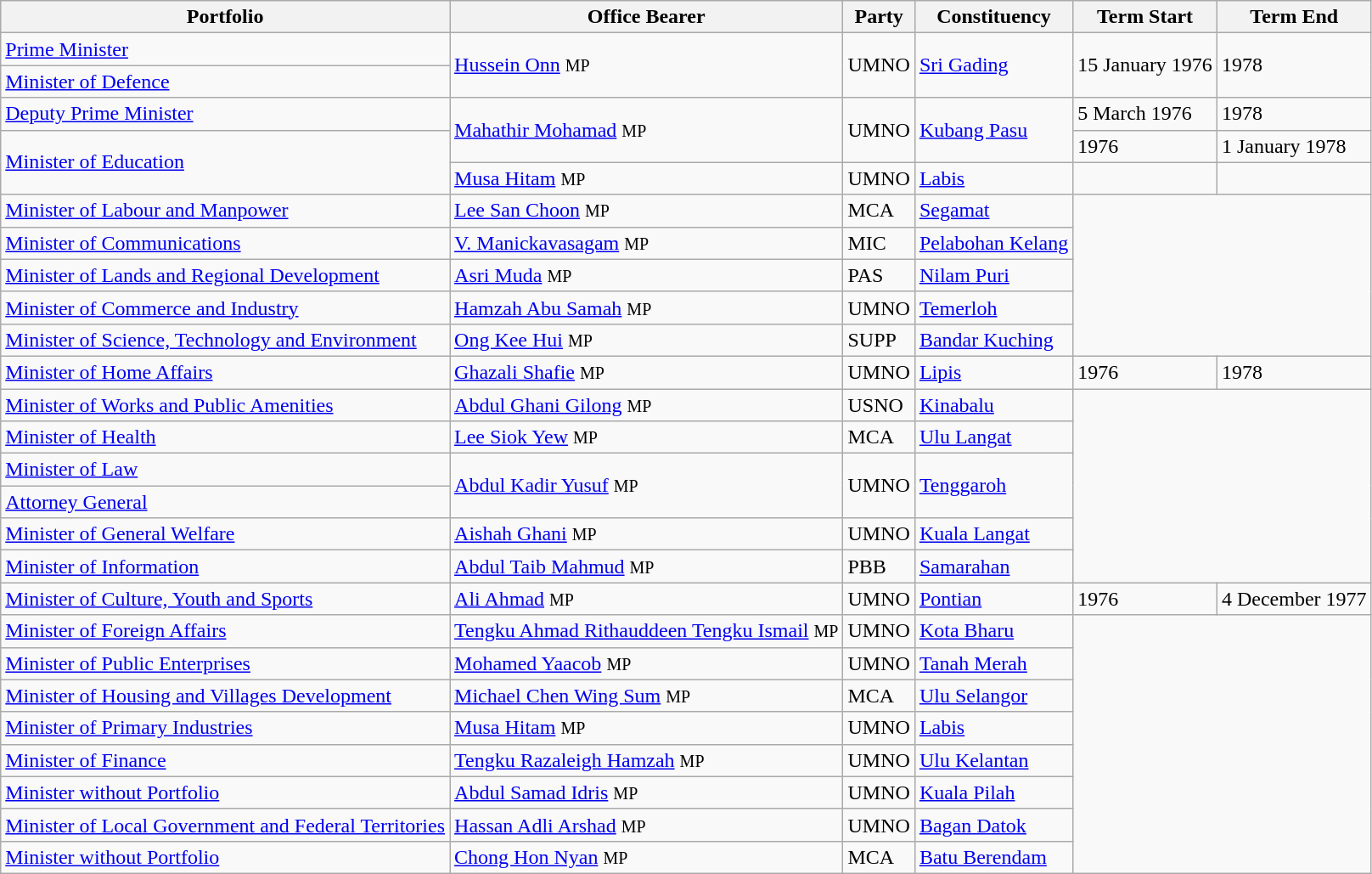<table class="sortable wikitable">
<tr>
<th>Portfolio</th>
<th>Office Bearer</th>
<th>Party</th>
<th>Constituency</th>
<th>Term Start</th>
<th>Term End</th>
</tr>
<tr>
<td><a href='#'>Prime Minister</a></td>
<td rowspan=2><a href='#'>Hussein Onn</a> <small>MP</small></td>
<td rowspan=2>UMNO</td>
<td rowspan=2><a href='#'>Sri Gading</a></td>
<td rowspan=2>15 January 1976</td>
<td rowspan=2>1978</td>
</tr>
<tr>
<td><a href='#'>Minister of Defence</a></td>
</tr>
<tr>
<td><a href='#'>Deputy Prime Minister</a></td>
<td rowspan=2><a href='#'>Mahathir Mohamad</a> <small>MP</small></td>
<td rowspan=2>UMNO</td>
<td rowspan=2><a href='#'>Kubang Pasu</a></td>
<td>5 March 1976</td>
<td>1978</td>
</tr>
<tr>
<td rowspan=2><a href='#'>Minister of Education</a></td>
<td>1976</td>
<td>1 January 1978</td>
</tr>
<tr>
<td><a href='#'>Musa Hitam</a> <small>MP</small></td>
<td>UMNO</td>
<td><a href='#'>Labis</a></td>
<td></td>
<td></td>
</tr>
<tr>
<td><a href='#'>Minister of Labour and Manpower</a></td>
<td><a href='#'>Lee San Choon</a> <small>MP</small></td>
<td>MCA</td>
<td><a href='#'>Segamat</a></td>
</tr>
<tr>
<td><a href='#'>Minister of Communications</a></td>
<td><a href='#'>V. Manickavasagam</a> <small>MP</small></td>
<td>MIC</td>
<td><a href='#'>Pelabohan Kelang</a></td>
</tr>
<tr>
<td><a href='#'>Minister of Lands and Regional Development</a></td>
<td><a href='#'>Asri Muda</a> <small>MP</small></td>
<td>PAS</td>
<td><a href='#'>Nilam Puri</a></td>
</tr>
<tr>
<td><a href='#'>Minister of Commerce and Industry</a></td>
<td><a href='#'>Hamzah Abu Samah</a> <small>MP</small></td>
<td>UMNO</td>
<td><a href='#'>Temerloh</a></td>
</tr>
<tr>
<td><a href='#'>Minister of Science, Technology and Environment</a></td>
<td><a href='#'>Ong Kee Hui</a> <small>MP</small></td>
<td>SUPP</td>
<td><a href='#'>Bandar Kuching</a></td>
</tr>
<tr>
<td><a href='#'>Minister of Home Affairs</a></td>
<td><a href='#'>Ghazali Shafie</a> <small>MP</small></td>
<td>UMNO</td>
<td><a href='#'>Lipis</a></td>
<td>1976</td>
<td>1978</td>
</tr>
<tr>
<td><a href='#'>Minister of Works and Public Amenities</a></td>
<td><a href='#'>Abdul Ghani Gilong</a> <small>MP</small></td>
<td>USNO</td>
<td><a href='#'>Kinabalu</a></td>
</tr>
<tr>
<td><a href='#'>Minister of Health</a></td>
<td><a href='#'>Lee Siok Yew</a> <small>MP</small></td>
<td>MCA</td>
<td><a href='#'>Ulu Langat</a></td>
</tr>
<tr>
<td><a href='#'>Minister of Law</a></td>
<td rowspan=2><a href='#'>Abdul Kadir Yusuf</a> <small>MP</small></td>
<td rowspan=2>UMNO</td>
<td rowspan=2><a href='#'>Tenggaroh</a></td>
</tr>
<tr>
<td><a href='#'>Attorney General</a></td>
</tr>
<tr>
<td><a href='#'>Minister of General Welfare</a></td>
<td><a href='#'>Aishah Ghani</a> <small>MP</small></td>
<td>UMNO</td>
<td><a href='#'>Kuala Langat</a></td>
</tr>
<tr>
<td><a href='#'>Minister of Information</a></td>
<td><a href='#'>Abdul Taib Mahmud</a> <small>MP</small></td>
<td>PBB</td>
<td><a href='#'>Samarahan</a></td>
</tr>
<tr>
<td><a href='#'>Minister of Culture, Youth and Sports</a></td>
<td><a href='#'>Ali Ahmad</a> <small>MP</small></td>
<td>UMNO</td>
<td><a href='#'>Pontian</a></td>
<td>1976</td>
<td>4 December 1977</td>
</tr>
<tr>
<td><a href='#'>Minister of Foreign Affairs</a></td>
<td><a href='#'>Tengku Ahmad Rithauddeen Tengku Ismail</a> <small>MP</small></td>
<td>UMNO</td>
<td><a href='#'>Kota Bharu</a></td>
</tr>
<tr>
<td><a href='#'>Minister of Public Enterprises</a></td>
<td><a href='#'>Mohamed Yaacob</a> <small>MP</small></td>
<td>UMNO</td>
<td><a href='#'>Tanah Merah</a></td>
</tr>
<tr>
<td><a href='#'>Minister of Housing and Villages Development</a></td>
<td><a href='#'>Michael Chen Wing Sum</a> <small>MP</small></td>
<td>MCA</td>
<td><a href='#'>Ulu Selangor</a></td>
</tr>
<tr>
<td><a href='#'>Minister of Primary Industries</a></td>
<td><a href='#'>Musa Hitam</a> <small>MP</small></td>
<td>UMNO</td>
<td><a href='#'>Labis</a></td>
</tr>
<tr>
<td><a href='#'>Minister of Finance</a></td>
<td><a href='#'>Tengku Razaleigh Hamzah</a> <small>MP</small></td>
<td>UMNO</td>
<td><a href='#'>Ulu Kelantan</a></td>
</tr>
<tr>
<td><a href='#'>Minister without Portfolio</a></td>
<td><a href='#'>Abdul Samad Idris</a> <small>MP</small></td>
<td>UMNO</td>
<td><a href='#'>Kuala Pilah</a></td>
</tr>
<tr>
<td><a href='#'>Minister of Local Government and Federal Territories</a></td>
<td><a href='#'>Hassan Adli Arshad</a> <small>MP</small></td>
<td>UMNO</td>
<td><a href='#'>Bagan Datok</a></td>
</tr>
<tr>
<td><a href='#'>Minister without Portfolio</a></td>
<td><a href='#'>Chong Hon Nyan</a> <small>MP</small></td>
<td>MCA</td>
<td><a href='#'>Batu Berendam</a></td>
</tr>
</table>
